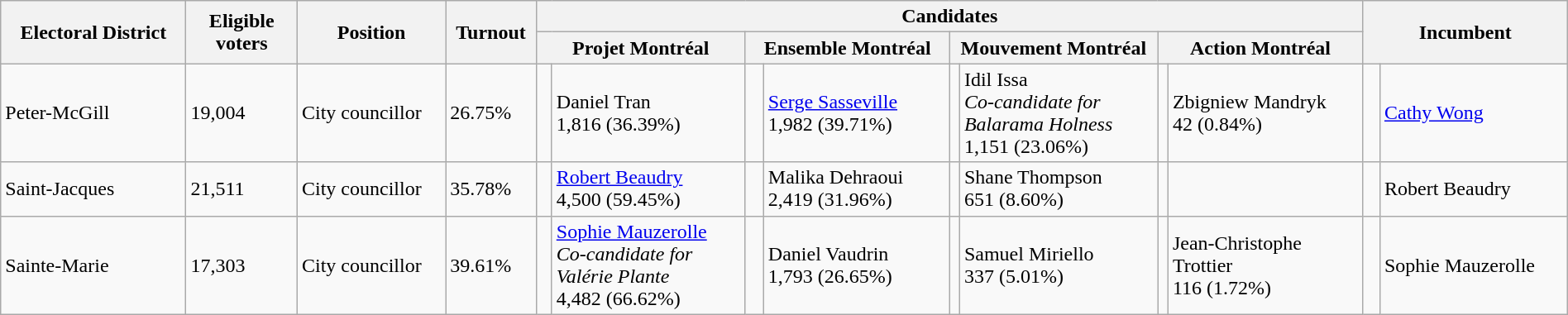<table class="wikitable" width="100%">
<tr>
<th width=10% rowspan=2>Electoral District</th>
<th width=6% rowspan=2>Eligible voters</th>
<th width=8% rowspan=2>Position</th>
<th width=4% rowspan=2>Turnout</th>
<th colspan=8>Candidates</th>
<th width=11% colspan=2 rowspan=2>Incumbent</th>
</tr>
<tr>
<th width=11% colspan=2 ><span>Projet Montréal</span></th>
<th width=11% colspan=2 ><span>Ensemble Montréal</span></th>
<th width=11% colspan=2 ><span>Mouvement Montréal</span></th>
<th width=11% colspan=2 >Action Montréal</th>
</tr>
<tr>
<td>Peter-McGill</td>
<td>19,004</td>
<td>City councillor</td>
<td>26.75%</td>
<td></td>
<td>Daniel Tran <br> 1,816 (36.39%)</td>
<td> </td>
<td><a href='#'>Serge Sasseville</a> <br> 1,982  (39.71%)</td>
<td></td>
<td>Idil Issa<br><em>Co-candidate for Balarama Holness</em> <br> 1,151 (23.06%)</td>
<td></td>
<td>Zbigniew Mandryk <br> 42 (0.84%)</td>
<td> </td>
<td><a href='#'>Cathy Wong</a></td>
</tr>
<tr>
<td>Saint-Jacques</td>
<td>21,511</td>
<td>City councillor</td>
<td>35.78%</td>
<td> </td>
<td><a href='#'>Robert Beaudry</a> <br> 4,500 (59.45%)</td>
<td></td>
<td>Malika Dehraoui <br> 2,419 (31.96%)</td>
<td></td>
<td>Shane Thompson <br> 651 (8.60%)</td>
<td></td>
<td></td>
<td> </td>
<td>Robert Beaudry</td>
</tr>
<tr>
<td>Sainte-Marie</td>
<td>17,303</td>
<td>City councillor</td>
<td>39.61%</td>
<td> </td>
<td><a href='#'>Sophie Mauzerolle</a><br><em>Co-candidate for Valérie Plante</em> <br> 4,482 (66.62%)</td>
<td></td>
<td>Daniel Vaudrin <br> 1,793 (26.65%)</td>
<td></td>
<td>Samuel Miriello <br> 337 (5.01%)</td>
<td></td>
<td>Jean-Christophe Trottier <br> 116 (1.72%)</td>
<td> </td>
<td>Sophie Mauzerolle</td>
</tr>
</table>
